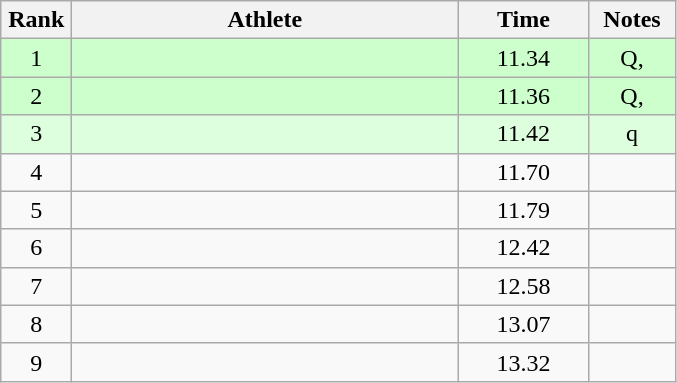<table class="wikitable" style="text-align:center">
<tr>
<th width=40>Rank</th>
<th width=250>Athlete</th>
<th width=80>Time</th>
<th width=50>Notes</th>
</tr>
<tr bgcolor=ccffcc>
<td>1</td>
<td align=left></td>
<td>11.34</td>
<td>Q, </td>
</tr>
<tr bgcolor=ccffcc>
<td>2</td>
<td align=left></td>
<td>11.36</td>
<td>Q, </td>
</tr>
<tr bgcolor=ddffdd>
<td>3</td>
<td align=left></td>
<td>11.42</td>
<td>q</td>
</tr>
<tr>
<td>4</td>
<td align=left></td>
<td>11.70</td>
<td></td>
</tr>
<tr>
<td>5</td>
<td align=left></td>
<td>11.79</td>
<td></td>
</tr>
<tr>
<td>6</td>
<td align=left></td>
<td>12.42</td>
<td></td>
</tr>
<tr>
<td>7</td>
<td align=left></td>
<td>12.58</td>
<td></td>
</tr>
<tr>
<td>8</td>
<td align=left></td>
<td>13.07</td>
<td></td>
</tr>
<tr>
<td>9</td>
<td align=left></td>
<td>13.32</td>
<td></td>
</tr>
</table>
